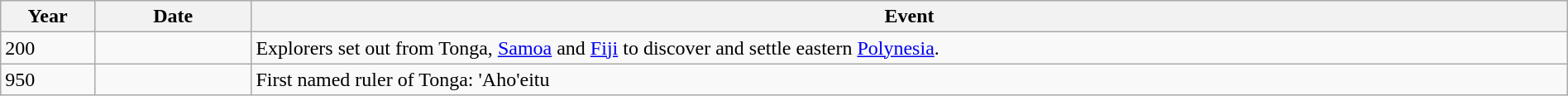<table class="wikitable" width="100%">
<tr>
<th style="width:6%">Year</th>
<th style="width:10%">Date</th>
<th>Event</th>
</tr>
<tr>
<td>200</td>
<td></td>
<td>Explorers set out from Tonga, <a href='#'>Samoa</a> and <a href='#'>Fiji</a> to discover and settle eastern <a href='#'>Polynesia</a>.</td>
</tr>
<tr>
<td>950</td>
<td></td>
<td>First named ruler of Tonga: 'Aho'eitu </td>
</tr>
</table>
